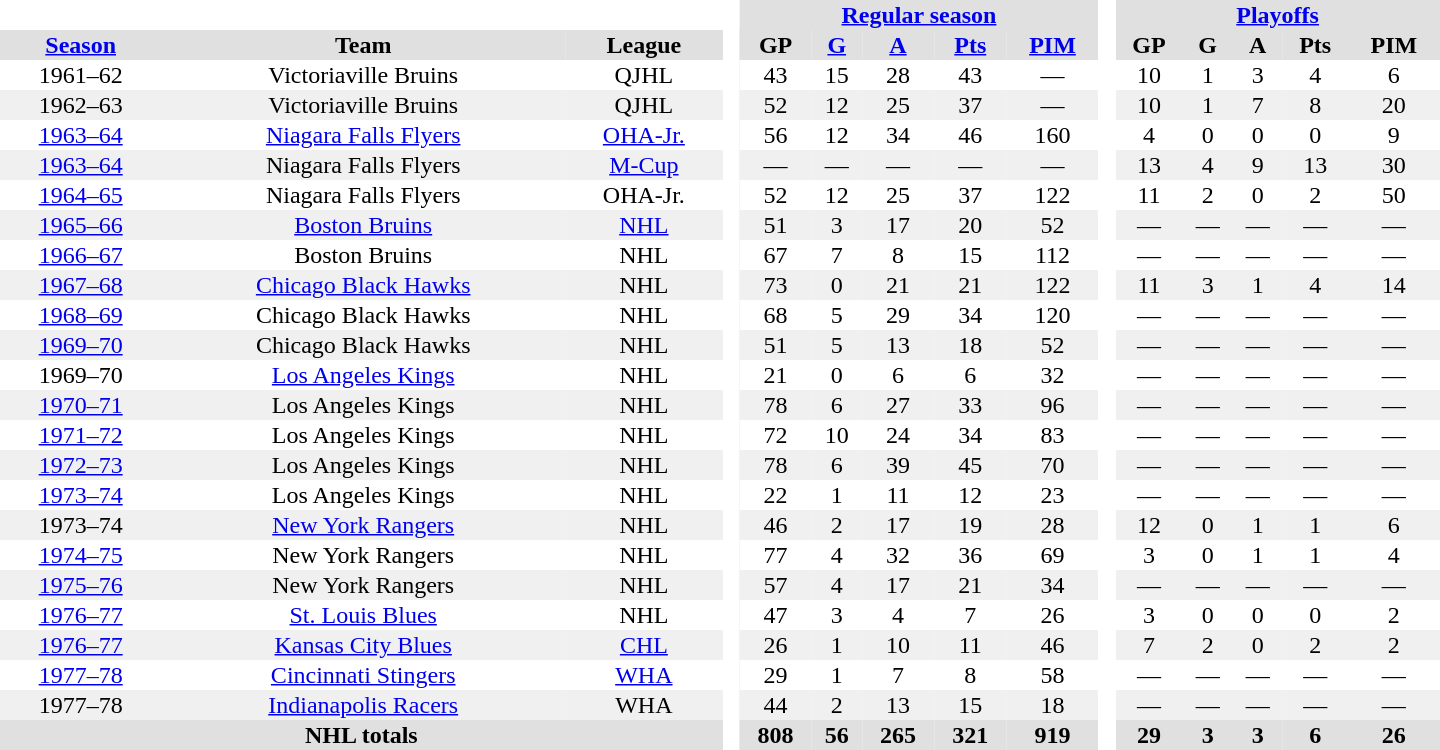<table border="0" cellpadding="1" cellspacing="0" style="text-align:center; width:60em">
<tr bgcolor="#e0e0e0">
<th colspan="3" bgcolor="#ffffff"> </th>
<th rowspan="99" bgcolor="#ffffff"> </th>
<th colspan="5"><a href='#'>Regular season</a></th>
<th rowspan="99" bgcolor="#ffffff"> </th>
<th colspan="5"><a href='#'>Playoffs</a></th>
</tr>
<tr bgcolor="#e0e0e0">
<th><a href='#'>Season</a></th>
<th>Team</th>
<th>League</th>
<th>GP</th>
<th><a href='#'>G</a></th>
<th><a href='#'>A</a></th>
<th><a href='#'>Pts</a></th>
<th><a href='#'>PIM</a></th>
<th>GP</th>
<th>G</th>
<th>A</th>
<th>Pts</th>
<th>PIM</th>
</tr>
<tr>
<td>1961–62</td>
<td>Victoriaville Bruins</td>
<td>QJHL</td>
<td>43</td>
<td>15</td>
<td>28</td>
<td>43</td>
<td>—</td>
<td>10</td>
<td>1</td>
<td>3</td>
<td>4</td>
<td>6</td>
</tr>
<tr bgcolor="#f0f0f0">
<td>1962–63</td>
<td>Victoriaville Bruins</td>
<td>QJHL</td>
<td>52</td>
<td>12</td>
<td>25</td>
<td>37</td>
<td>—</td>
<td>10</td>
<td>1</td>
<td>7</td>
<td>8</td>
<td>20</td>
</tr>
<tr>
<td><a href='#'>1963–64</a></td>
<td><a href='#'>Niagara Falls Flyers</a></td>
<td><a href='#'>OHA-Jr.</a></td>
<td>56</td>
<td>12</td>
<td>34</td>
<td>46</td>
<td>160</td>
<td>4</td>
<td>0</td>
<td>0</td>
<td>0</td>
<td>9</td>
</tr>
<tr bgcolor="#f0f0f0">
<td><a href='#'>1963–64</a></td>
<td>Niagara Falls Flyers</td>
<td><a href='#'>M-Cup</a></td>
<td>—</td>
<td>—</td>
<td>—</td>
<td>—</td>
<td>—</td>
<td>13</td>
<td>4</td>
<td>9</td>
<td>13</td>
<td>30</td>
</tr>
<tr>
<td><a href='#'>1964–65</a></td>
<td>Niagara Falls Flyers</td>
<td>OHA-Jr.</td>
<td>52</td>
<td>12</td>
<td>25</td>
<td>37</td>
<td>122</td>
<td>11</td>
<td>2</td>
<td>0</td>
<td>2</td>
<td>50</td>
</tr>
<tr bgcolor="#f0f0f0">
<td><a href='#'>1965–66</a></td>
<td><a href='#'>Boston Bruins</a></td>
<td><a href='#'>NHL</a></td>
<td>51</td>
<td>3</td>
<td>17</td>
<td>20</td>
<td>52</td>
<td>—</td>
<td>—</td>
<td>—</td>
<td>—</td>
<td>—</td>
</tr>
<tr>
<td><a href='#'>1966–67</a></td>
<td>Boston Bruins</td>
<td>NHL</td>
<td>67</td>
<td>7</td>
<td>8</td>
<td>15</td>
<td>112</td>
<td>—</td>
<td>—</td>
<td>—</td>
<td>—</td>
<td>—</td>
</tr>
<tr bgcolor="#f0f0f0">
<td><a href='#'>1967–68</a></td>
<td><a href='#'>Chicago Black Hawks</a></td>
<td>NHL</td>
<td>73</td>
<td>0</td>
<td>21</td>
<td>21</td>
<td>122</td>
<td>11</td>
<td>3</td>
<td>1</td>
<td>4</td>
<td>14</td>
</tr>
<tr>
<td><a href='#'>1968–69</a></td>
<td>Chicago Black Hawks</td>
<td>NHL</td>
<td>68</td>
<td>5</td>
<td>29</td>
<td>34</td>
<td>120</td>
<td>—</td>
<td>—</td>
<td>—</td>
<td>—</td>
<td>—</td>
</tr>
<tr bgcolor="#f0f0f0">
<td><a href='#'>1969–70</a></td>
<td>Chicago Black Hawks</td>
<td>NHL</td>
<td>51</td>
<td>5</td>
<td>13</td>
<td>18</td>
<td>52</td>
<td>—</td>
<td>—</td>
<td>—</td>
<td>—</td>
<td>—</td>
</tr>
<tr>
<td>1969–70</td>
<td><a href='#'>Los Angeles Kings</a></td>
<td>NHL</td>
<td>21</td>
<td>0</td>
<td>6</td>
<td>6</td>
<td>32</td>
<td>—</td>
<td>—</td>
<td>—</td>
<td>—</td>
<td>—</td>
</tr>
<tr bgcolor="#f0f0f0">
<td><a href='#'>1970–71</a></td>
<td>Los Angeles Kings</td>
<td>NHL</td>
<td>78</td>
<td>6</td>
<td>27</td>
<td>33</td>
<td>96</td>
<td>—</td>
<td>—</td>
<td>—</td>
<td>—</td>
<td>—</td>
</tr>
<tr>
<td><a href='#'>1971–72</a></td>
<td>Los Angeles Kings</td>
<td>NHL</td>
<td>72</td>
<td>10</td>
<td>24</td>
<td>34</td>
<td>83</td>
<td>—</td>
<td>—</td>
<td>—</td>
<td>—</td>
<td>—</td>
</tr>
<tr bgcolor="#f0f0f0">
<td><a href='#'>1972–73</a></td>
<td>Los Angeles Kings</td>
<td>NHL</td>
<td>78</td>
<td>6</td>
<td>39</td>
<td>45</td>
<td>70</td>
<td>—</td>
<td>—</td>
<td>—</td>
<td>—</td>
<td>—</td>
</tr>
<tr>
<td><a href='#'>1973–74</a></td>
<td>Los Angeles Kings</td>
<td>NHL</td>
<td>22</td>
<td>1</td>
<td>11</td>
<td>12</td>
<td>23</td>
<td>—</td>
<td>—</td>
<td>—</td>
<td>—</td>
<td>—</td>
</tr>
<tr bgcolor="#f0f0f0">
<td>1973–74</td>
<td><a href='#'>New York Rangers</a></td>
<td>NHL</td>
<td>46</td>
<td>2</td>
<td>17</td>
<td>19</td>
<td>28</td>
<td>12</td>
<td>0</td>
<td>1</td>
<td>1</td>
<td>6</td>
</tr>
<tr>
<td><a href='#'>1974–75</a></td>
<td>New York Rangers</td>
<td>NHL</td>
<td>77</td>
<td>4</td>
<td>32</td>
<td>36</td>
<td>69</td>
<td>3</td>
<td>0</td>
<td>1</td>
<td>1</td>
<td>4</td>
</tr>
<tr bgcolor="#f0f0f0">
<td><a href='#'>1975–76</a></td>
<td>New York Rangers</td>
<td>NHL</td>
<td>57</td>
<td>4</td>
<td>17</td>
<td>21</td>
<td>34</td>
<td>—</td>
<td>—</td>
<td>—</td>
<td>—</td>
<td>—</td>
</tr>
<tr>
<td><a href='#'>1976–77</a></td>
<td><a href='#'>St. Louis Blues</a></td>
<td>NHL</td>
<td>47</td>
<td>3</td>
<td>4</td>
<td>7</td>
<td>26</td>
<td>3</td>
<td>0</td>
<td>0</td>
<td>0</td>
<td>2</td>
</tr>
<tr bgcolor="#f0f0f0">
<td><a href='#'>1976–77</a></td>
<td><a href='#'>Kansas City Blues</a></td>
<td><a href='#'>CHL</a></td>
<td>26</td>
<td>1</td>
<td>10</td>
<td>11</td>
<td>46</td>
<td>7</td>
<td>2</td>
<td>0</td>
<td>2</td>
<td>2</td>
</tr>
<tr>
<td><a href='#'>1977–78</a></td>
<td><a href='#'>Cincinnati Stingers</a></td>
<td><a href='#'>WHA</a></td>
<td>29</td>
<td>1</td>
<td>7</td>
<td>8</td>
<td>58</td>
<td>—</td>
<td>—</td>
<td>—</td>
<td>—</td>
<td>—</td>
</tr>
<tr bgcolor="#f0f0f0">
<td>1977–78</td>
<td><a href='#'>Indianapolis Racers</a></td>
<td>WHA</td>
<td>44</td>
<td>2</td>
<td>13</td>
<td>15</td>
<td>18</td>
<td>—</td>
<td>—</td>
<td>—</td>
<td>—</td>
<td>—</td>
</tr>
<tr bgcolor="#e0e0e0">
<th colspan="3">NHL totals</th>
<th>808</th>
<th>56</th>
<th>265</th>
<th>321</th>
<th>919</th>
<th>29</th>
<th>3</th>
<th>3</th>
<th>6</th>
<th>26</th>
</tr>
</table>
